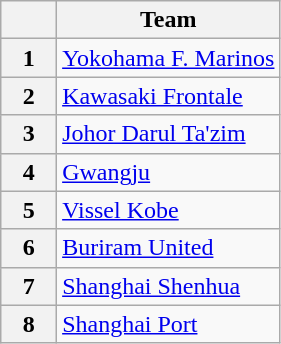<table class="wikitable">
<tr>
<th></th>
<th width=80%>Team</th>
</tr>
<tr>
<th>1</th>
<td>  <a href='#'>Yokohama F. Marinos</a></td>
</tr>
<tr>
<th>2</th>
<td> <a href='#'>Kawasaki Frontale</a></td>
</tr>
<tr>
<th>3</th>
<td> <a href='#'>Johor Darul Ta'zim</a></td>
</tr>
<tr>
<th>4</th>
<td> <a href='#'>Gwangju</a></td>
</tr>
<tr>
<th>5</th>
<td> <a href='#'>Vissel Kobe</a></td>
</tr>
<tr>
<th>6</th>
<td> <a href='#'>Buriram United</a></td>
</tr>
<tr>
<th>7</th>
<td> <a href='#'>Shanghai Shenhua</a></td>
</tr>
<tr>
<th>8</th>
<td> <a href='#'>Shanghai Port</a></td>
</tr>
</table>
